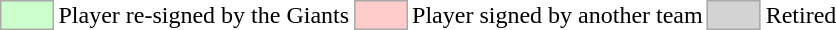<table>
<tr>
<td style="background:#cfc;border:1px solid #aaa;width:2em"></td>
<td>Player re-signed by the Giants</td>
<td style="background:#fcc;border:1px solid #aaa;width:2em"></td>
<td>Player signed by another team</td>
<td style="background:LightGrey;border:1px solid #aaa;width:2em"></td>
<td>Retired</td>
</tr>
</table>
